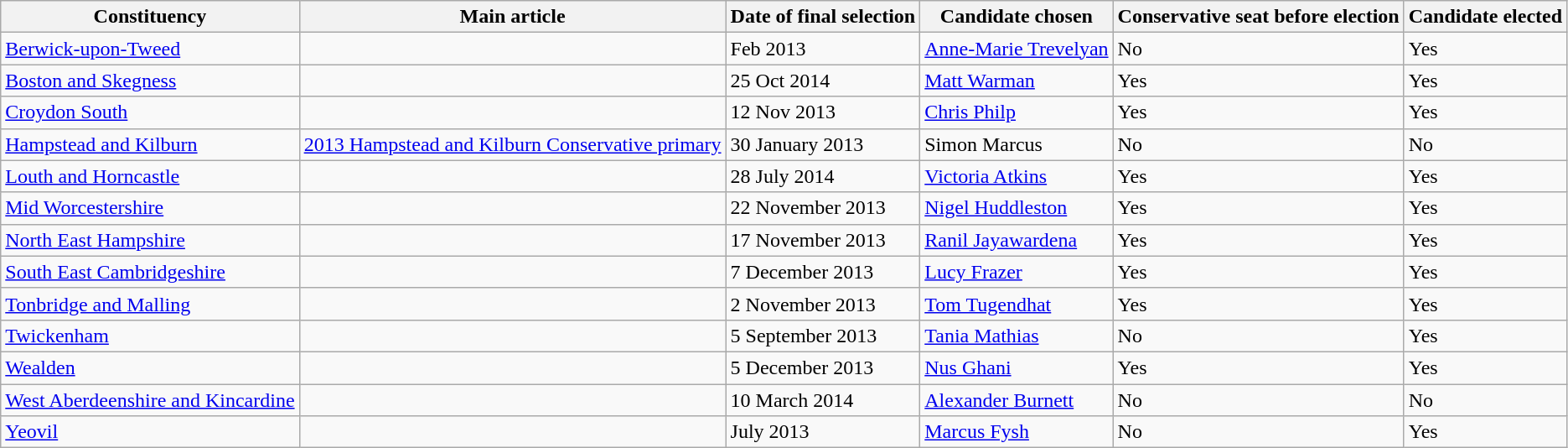<table class="wikitable">
<tr>
<th>Constituency</th>
<th>Main article</th>
<th>Date of final selection</th>
<th>Candidate chosen</th>
<th>Conservative seat before election</th>
<th>Candidate elected</th>
</tr>
<tr>
<td><a href='#'>Berwick-upon-Tweed</a></td>
<td></td>
<td>Feb 2013</td>
<td><a href='#'>Anne-Marie Trevelyan</a></td>
<td>No</td>
<td>Yes</td>
</tr>
<tr>
<td><a href='#'>Boston and Skegness</a></td>
<td></td>
<td>25 Oct 2014</td>
<td><a href='#'>Matt Warman</a></td>
<td>Yes</td>
<td>Yes</td>
</tr>
<tr>
<td><a href='#'>Croydon South</a></td>
<td></td>
<td>12 Nov 2013</td>
<td><a href='#'>Chris Philp</a></td>
<td>Yes</td>
<td>Yes</td>
</tr>
<tr>
<td><a href='#'>Hampstead and Kilburn</a></td>
<td><a href='#'>2013 Hampstead and Kilburn Conservative primary</a></td>
<td>30 January 2013</td>
<td>Simon Marcus</td>
<td>No</td>
<td>No</td>
</tr>
<tr>
<td><a href='#'>Louth and Horncastle</a></td>
<td></td>
<td>28 July 2014</td>
<td><a href='#'>Victoria Atkins</a></td>
<td>Yes</td>
<td>Yes</td>
</tr>
<tr>
<td><a href='#'>Mid Worcestershire</a></td>
<td></td>
<td>22 November 2013</td>
<td><a href='#'>Nigel Huddleston</a></td>
<td>Yes</td>
<td>Yes</td>
</tr>
<tr>
<td><a href='#'>North East Hampshire</a></td>
<td></td>
<td>17 November 2013</td>
<td><a href='#'>Ranil Jayawardena</a></td>
<td>Yes</td>
<td>Yes</td>
</tr>
<tr>
<td><a href='#'>South East Cambridgeshire</a></td>
<td></td>
<td>7 December 2013</td>
<td><a href='#'>Lucy Frazer</a></td>
<td>Yes</td>
<td>Yes</td>
</tr>
<tr>
<td><a href='#'>Tonbridge and Malling</a></td>
<td></td>
<td>2 November 2013</td>
<td><a href='#'>Tom Tugendhat</a></td>
<td>Yes</td>
<td>Yes</td>
</tr>
<tr>
<td><a href='#'>Twickenham</a></td>
<td></td>
<td>5 September 2013</td>
<td><a href='#'>Tania Mathias</a></td>
<td>No</td>
<td>Yes</td>
</tr>
<tr>
<td><a href='#'>Wealden</a></td>
<td></td>
<td>5 December 2013</td>
<td><a href='#'>Nus Ghani</a></td>
<td>Yes</td>
<td>Yes</td>
</tr>
<tr>
<td><a href='#'>West Aberdeenshire and Kincardine</a></td>
<td></td>
<td>10 March 2014</td>
<td><a href='#'>Alexander Burnett</a></td>
<td>No</td>
<td>No</td>
</tr>
<tr>
<td><a href='#'>Yeovil</a></td>
<td></td>
<td>July 2013</td>
<td><a href='#'>Marcus Fysh</a></td>
<td>No</td>
<td>Yes</td>
</tr>
</table>
